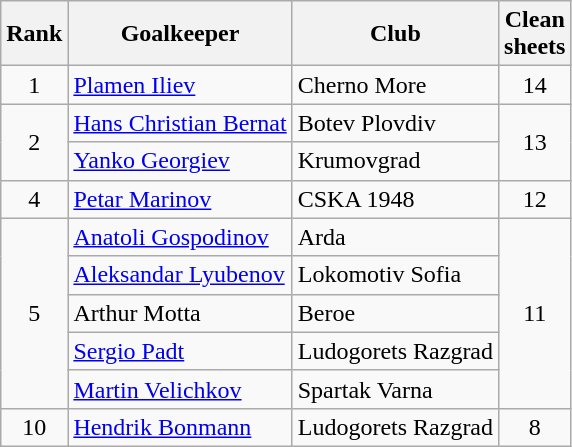<table class="wikitable" style="text-align:center">
<tr>
<th>Rank</th>
<th>Goalkeeper</th>
<th>Club</th>
<th>Clean<br>sheets</th>
</tr>
<tr>
<td>1</td>
<td align="left"> <a href='#'>Plamen Iliev</a></td>
<td align="left">Cherno More</td>
<td>14</td>
</tr>
<tr>
<td rowspan=2>2</td>
<td align="left"> <a href='#'>Hans Christian Bernat</a></td>
<td align="left">Botev Plovdiv</td>
<td rowspan=2>13</td>
</tr>
<tr>
<td align="left"> <a href='#'>Yanko Georgiev</a></td>
<td align="left">Krumovgrad</td>
</tr>
<tr>
<td>4</td>
<td align="left"> <a href='#'>Petar Marinov</a></td>
<td align="left">CSKA 1948</td>
<td>12</td>
</tr>
<tr>
<td rowspan=5>5</td>
<td align="left"> <a href='#'>Anatoli Gospodinov</a></td>
<td align="left">Arda</td>
<td rowspan=5>11</td>
</tr>
<tr>
<td align="left"> <a href='#'>Aleksandar Lyubenov</a></td>
<td align="left">Lokomotiv Sofia</td>
</tr>
<tr>
<td align="left"> Arthur Motta</td>
<td align="left">Beroe</td>
</tr>
<tr>
<td align="left"> <a href='#'>Sergio Padt</a></td>
<td align="left">Ludogorets Razgrad</td>
</tr>
<tr>
<td align="left"> <a href='#'>Martin Velichkov</a></td>
<td align="left">Spartak Varna</td>
</tr>
<tr>
<td>10</td>
<td align="left"> <a href='#'>Hendrik Bonmann</a></td>
<td align="left">Ludogorets Razgrad</td>
<td>8</td>
</tr>
</table>
